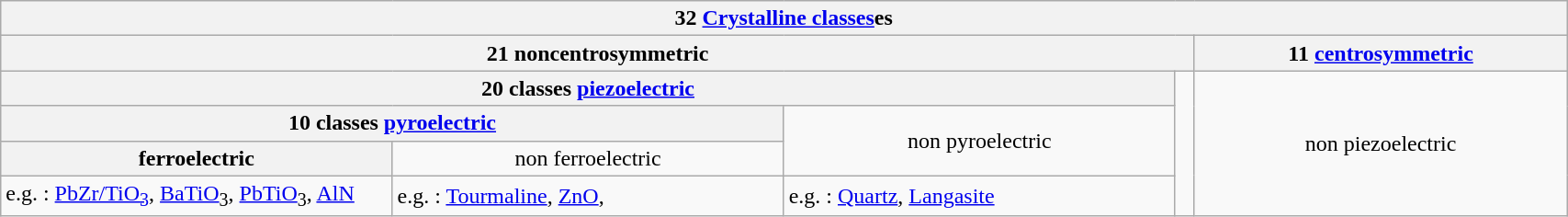<table class="wikitable centre" style="border:5px #E00;" width="90%">
<tr>
<th colspan="5">32 <a href='#'>Crystalline classes</a>es</th>
</tr>
<tr>
<th colspan="4">21 noncentrosymmetric</th>
<th>11 <a href='#'>centrosymmetric</a></th>
</tr>
<tr>
<th colspan="3" align="center" width="75%">20 classes <a href='#'>piezoelectric</a></th>
<td rowspan="4" align="center"></td>
<td rowspan="4" align="center">non piezoelectric</td>
</tr>
<tr>
<th width="50%" colspan="2" align="center">10 classes <a href='#'>pyroelectric</a></th>
<td align="center" rowspan="2">non pyroelectric</td>
</tr>
<tr>
<th width="25%" align="center">ferroelectric</th>
<td align="center">non ferroelectric</td>
</tr>
<tr>
<td>e.g. : <a href='#'>PbZr/TiO<sub>3</sub></a>, <a href='#'>BaTiO</a><sub>3</sub>, <a href='#'>PbTiO</a><sub>3</sub>, <a href='#'>AlN</a></td>
<td>e.g. : <a href='#'>Tourmaline</a>, <a href='#'>ZnO</a>,</td>
<td>e.g. : <a href='#'>Quartz</a>, <a href='#'>Langasite</a></td>
</tr>
</table>
